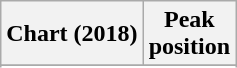<table class="wikitable sortable plainrowheaders" style="text-align:center">
<tr>
<th scope="col">Chart (2018)</th>
<th scope="col">Peak<br>position</th>
</tr>
<tr>
</tr>
<tr>
</tr>
<tr>
</tr>
</table>
